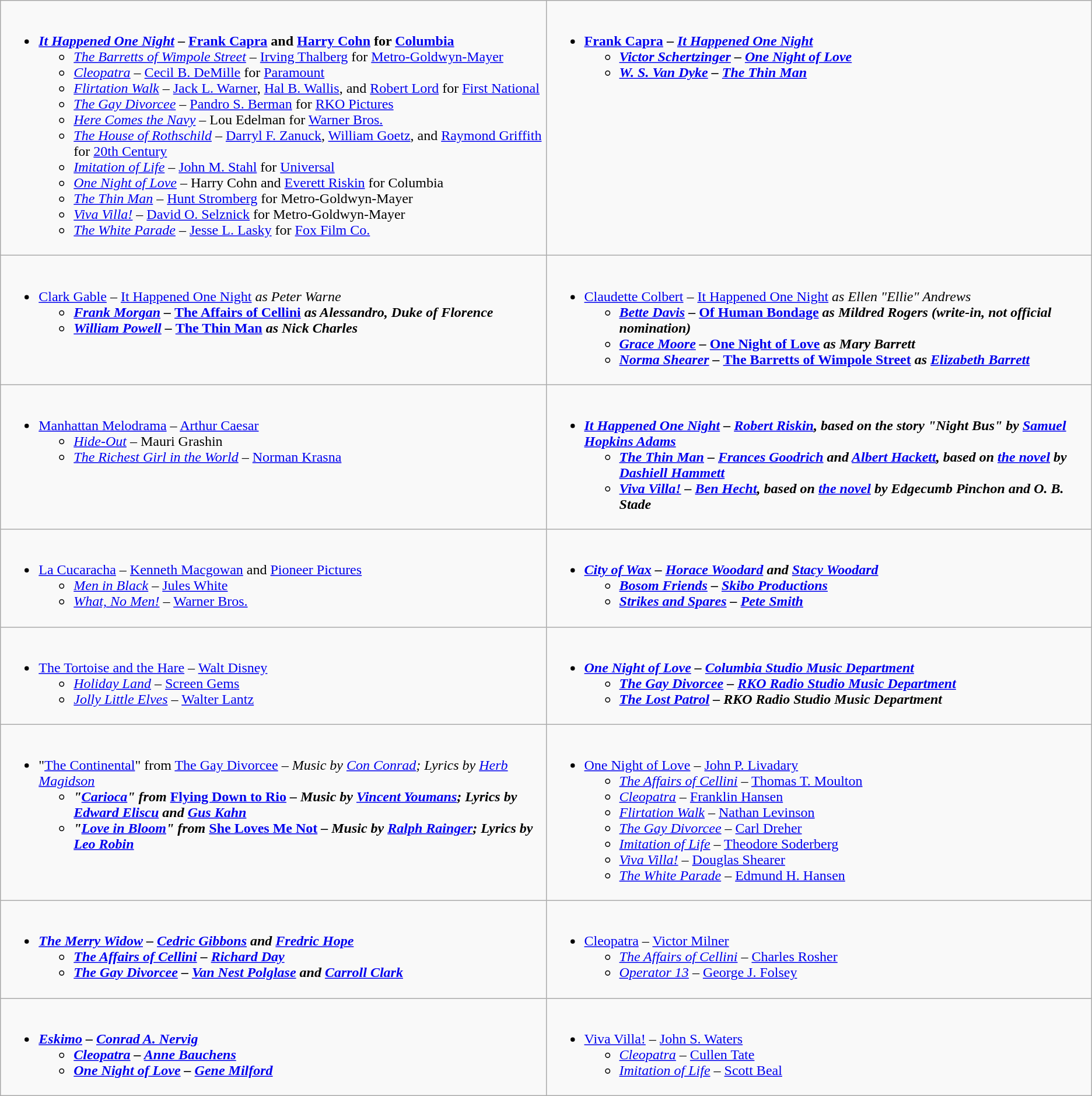<table class=wikitable>
<tr>
<td valign="top" width="50%"><br><ul><li><strong><em><a href='#'>It Happened One Night</a></em></strong> <strong>– <a href='#'>Frank Capra</a> and <a href='#'>Harry Cohn</a> for <a href='#'>Columbia</a></strong><ul><li><em><a href='#'>The Barretts of Wimpole Street</a></em> – <a href='#'>Irving Thalberg</a> for <a href='#'>Metro-Goldwyn-Mayer</a></li><li><em><a href='#'>Cleopatra</a></em> – <a href='#'>Cecil B. DeMille</a> for <a href='#'>Paramount</a></li><li><em><a href='#'>Flirtation Walk</a></em> – <a href='#'>Jack L. Warner</a>, <a href='#'>Hal B. Wallis</a>, and <a href='#'>Robert Lord</a> for <a href='#'>First National</a></li><li><em><a href='#'>The Gay Divorcee</a></em> – <a href='#'>Pandro S. Berman</a> for <a href='#'>RKO Pictures</a></li><li><em><a href='#'>Here Comes the Navy</a></em> – Lou Edelman for <a href='#'>Warner Bros.</a></li><li><em><a href='#'>The House of Rothschild</a></em> – <a href='#'>Darryl F. Zanuck</a>, <a href='#'>William Goetz</a>, and <a href='#'>Raymond Griffith</a> for <a href='#'>20th Century</a></li><li><em><a href='#'>Imitation of Life</a></em> – <a href='#'>John M. Stahl</a> for <a href='#'>Universal</a></li><li><em><a href='#'>One Night of Love</a></em> – Harry Cohn and <a href='#'>Everett Riskin</a> for Columbia</li><li><em><a href='#'>The Thin Man</a></em> – <a href='#'>Hunt Stromberg</a> for Metro-Goldwyn-Mayer</li><li><em><a href='#'>Viva Villa!</a></em> – <a href='#'>David O. Selznick</a> for Metro-Goldwyn-Mayer</li><li><em><a href='#'>The White Parade</a></em> – <a href='#'>Jesse L. Lasky</a> for <a href='#'>Fox Film Co.</a></li></ul></li></ul></td>
<td valign="top" width="50%"><br><ul><li><strong><a href='#'>Frank Capra</a> – <em><a href='#'>It Happened One Night</a><strong><em><ul><li><a href='#'>Victor Schertzinger</a> – </em><a href='#'>One Night of Love</a><em></li><li><a href='#'>W. S. Van Dyke</a> – </em><a href='#'>The Thin Man</a><em></li></ul></li></ul></td>
</tr>
<tr>
<td valign="top" width="50%"><br><ul><li></strong><a href='#'>Clark Gable</a> – </em><a href='#'>It Happened One Night</a><em> as Peter Warne<strong><ul><li><a href='#'>Frank Morgan</a> – </em><a href='#'>The Affairs of Cellini</a><em> as Alessandro, Duke of Florence</li><li><a href='#'>William Powell</a> – </em><a href='#'>The Thin Man</a><em> as Nick Charles</li></ul></li></ul></td>
<td valign="top" width="50%"><br><ul><li></strong><a href='#'>Claudette Colbert</a> – </em><a href='#'>It Happened One Night</a><em> as Ellen "Ellie" Andrews<strong><ul><li><a href='#'>Bette Davis</a> – </em><a href='#'>Of Human Bondage</a><em> as Mildred Rogers (write-in, not official nomination)</li><li><a href='#'>Grace Moore</a> – </em><a href='#'>One Night of Love</a><em> as Mary Barrett</li><li><a href='#'>Norma Shearer</a> – </em><a href='#'>The Barretts of Wimpole Street</a><em> as <a href='#'>Elizabeth Barrett</a></li></ul></li></ul></td>
</tr>
<tr>
<td valign="top" width="50%"><br><ul><li></em></strong><a href='#'>Manhattan Melodrama</a></em> – <a href='#'>Arthur Caesar</a></strong><ul><li><em><a href='#'>Hide-Out</a></em> – Mauri Grashin</li><li><em><a href='#'>The Richest Girl in the World</a></em> – <a href='#'>Norman Krasna</a></li></ul></li></ul></td>
<td valign="top" width="50%"><br><ul><li><strong><em><a href='#'>It Happened One Night</a><em> – <a href='#'>Robert Riskin</a>, based on the story "Night Bus" by <a href='#'>Samuel Hopkins Adams</a><strong><ul><li></em><a href='#'>The Thin Man</a><em> – <a href='#'>Frances Goodrich</a> and <a href='#'>Albert Hackett</a>, based on <a href='#'>the novel</a> by <a href='#'>Dashiell Hammett</a></li><li></em><a href='#'>Viva Villa!</a><em> – <a href='#'>Ben Hecht</a>, based on <a href='#'>the novel</a> by Edgecumb Pinchon and O. B. Stade</li></ul></li></ul></td>
</tr>
<tr>
<td valign="top" width="50%"><br><ul><li></em></strong><a href='#'>La Cucaracha</a></em> – <a href='#'>Kenneth Macgowan</a> and <a href='#'>Pioneer Pictures</a></strong><ul><li><em><a href='#'>Men in Black</a></em> – <a href='#'>Jules White</a></li><li><em><a href='#'>What, No Men!</a></em> – <a href='#'>Warner Bros.</a></li></ul></li></ul></td>
<td valign="top" width="50%"><br><ul><li><strong><em><a href='#'>City of Wax</a><em> – <a href='#'>Horace Woodard</a> and <a href='#'>Stacy Woodard</a><strong><ul><li></em><a href='#'>Bosom Friends</a><em> – <a href='#'>Skibo Productions</a></li><li></em><a href='#'>Strikes and Spares</a><em> – <a href='#'>Pete Smith</a></li></ul></li></ul></td>
</tr>
<tr>
<td valign="top" width="50%"><br><ul><li></em></strong><a href='#'>The Tortoise and the Hare</a></em> – <a href='#'>Walt Disney</a></strong><ul><li><em><a href='#'>Holiday Land</a></em> – <a href='#'>Screen Gems</a></li><li><em><a href='#'>Jolly Little Elves</a></em> – <a href='#'>Walter Lantz</a></li></ul></li></ul></td>
<td valign="top" width="50%"><br><ul><li><strong><em><a href='#'>One Night of Love</a><em> – <a href='#'>Columbia Studio Music Department</a><strong><ul><li></em><a href='#'>The Gay Divorcee</a><em> – <a href='#'>RKO Radio Studio Music Department</a></li><li></em><a href='#'>The Lost Patrol</a><em> – RKO Radio Studio Music Department</li></ul></li></ul></td>
</tr>
<tr>
<td valign="top" width="50%"><br><ul><li></strong>"<a href='#'>The Continental</a>" from </em><a href='#'>The Gay Divorcee</a><em> – Music by <a href='#'>Con Conrad</a>; Lyrics by <a href='#'>Herb Magidson</a><strong><ul><li>"<a href='#'>Carioca</a>" from </em><a href='#'>Flying Down to Rio</a><em> – Music by <a href='#'>Vincent Youmans</a>; Lyrics by <a href='#'>Edward Eliscu</a> and <a href='#'>Gus Kahn</a></li><li>"<a href='#'>Love in Bloom</a>" from </em><a href='#'>She Loves Me Not</a><em> – Music by <a href='#'>Ralph Rainger</a>; Lyrics by <a href='#'>Leo Robin</a></li></ul></li></ul></td>
<td valign="top" width="50%"><br><ul><li></em></strong><a href='#'>One Night of Love</a></em> – <a href='#'>John P. Livadary</a></strong><ul><li><em><a href='#'>The Affairs of Cellini</a></em> – <a href='#'>Thomas T. Moulton</a></li><li><em><a href='#'>Cleopatra</a></em> – <a href='#'>Franklin Hansen</a></li><li><em><a href='#'>Flirtation Walk</a></em> – <a href='#'>Nathan Levinson</a></li><li><em><a href='#'>The Gay Divorcee</a></em> – <a href='#'>Carl Dreher</a></li><li><em><a href='#'>Imitation of Life</a></em> – <a href='#'>Theodore Soderberg</a></li><li><em><a href='#'>Viva Villa!</a></em> – <a href='#'>Douglas Shearer</a></li><li><em><a href='#'>The White Parade</a></em> – <a href='#'>Edmund H. Hansen</a></li></ul></li></ul></td>
</tr>
<tr>
<td valign="top" width="50%"><br><ul><li><strong><em><a href='#'>The Merry Widow</a><em> – <a href='#'>Cedric Gibbons</a> and <a href='#'>Fredric Hope</a><strong><ul><li></em><a href='#'>The Affairs of Cellini</a><em> – <a href='#'>Richard Day</a></li><li></em><a href='#'>The Gay Divorcee</a><em> – <a href='#'>Van Nest Polglase</a> and <a href='#'>Carroll Clark</a></li></ul></li></ul></td>
<td valign="top" width="50%"><br><ul><li></em></strong><a href='#'>Cleopatra</a></em> – <a href='#'>Victor Milner</a></strong><ul><li><em><a href='#'>The Affairs of Cellini</a></em> – <a href='#'>Charles Rosher</a></li><li><em><a href='#'>Operator 13</a></em> – <a href='#'>George J. Folsey</a></li></ul></li></ul></td>
</tr>
<tr>
<td valign="top" width="50%"><br><ul><li><strong><em><a href='#'>Eskimo</a><em> – <a href='#'>Conrad A. Nervig</a><strong><ul><li></em><a href='#'>Cleopatra</a><em> – <a href='#'>Anne Bauchens</a></li><li></em><a href='#'>One Night of Love</a><em> – <a href='#'>Gene Milford</a></li></ul></li></ul></td>
<td valign="top" width="50%"><br><ul><li></em></strong><a href='#'>Viva Villa!</a></em> – <a href='#'>John S. Waters</a></strong><ul><li><em><a href='#'>Cleopatra</a></em> – <a href='#'>Cullen Tate</a></li><li><em><a href='#'>Imitation of Life</a></em> – <a href='#'>Scott Beal</a></li></ul></li></ul></td>
</tr>
</table>
